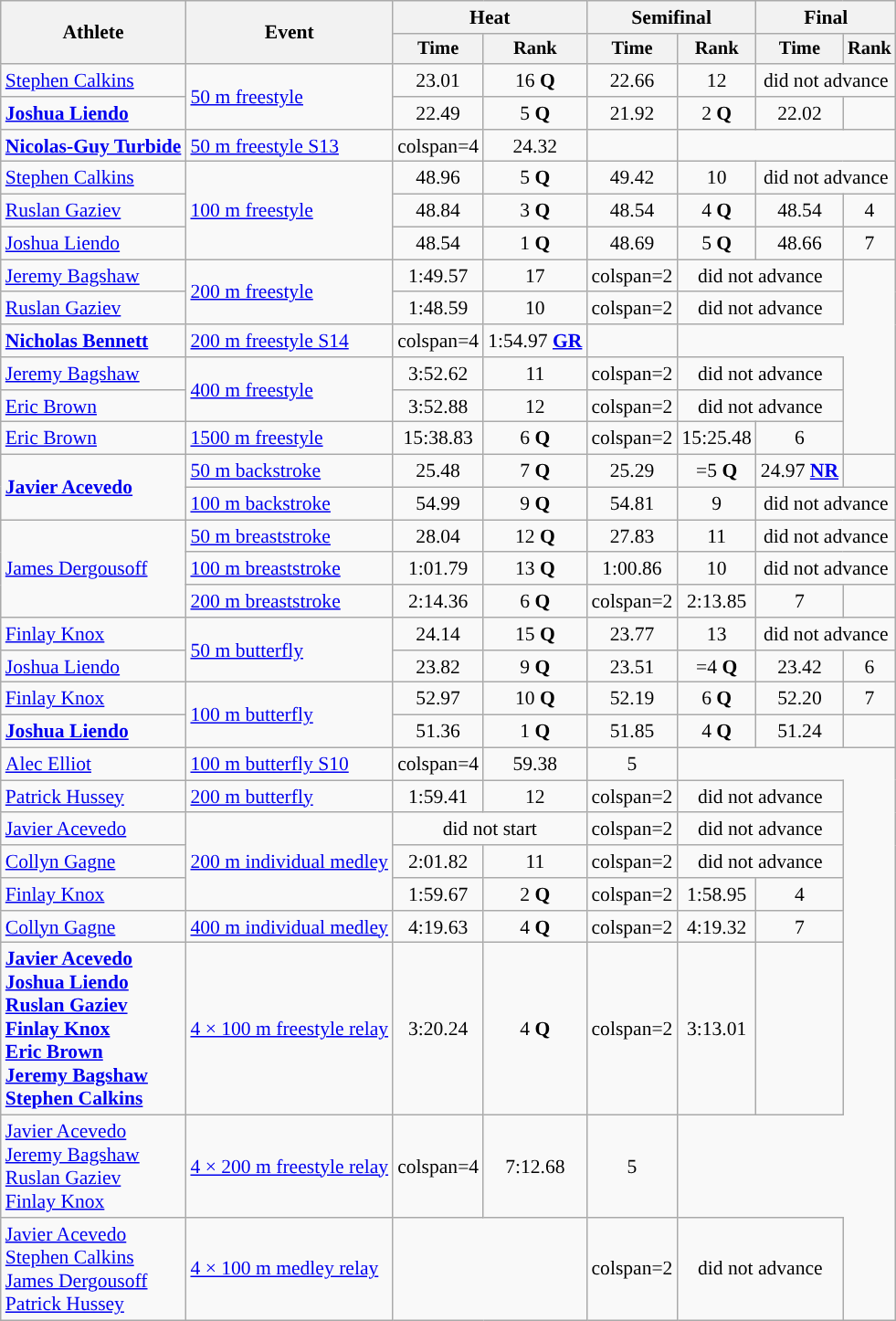<table class=wikitable style=font-size:90%>
<tr>
<th rowspan=2>Athlete</th>
<th rowspan=2>Event</th>
<th colspan=2>Heat</th>
<th colspan=2>Semifinal</th>
<th colspan=2>Final</th>
</tr>
<tr style=font-size:95%>
<th>Time</th>
<th>Rank</th>
<th>Time</th>
<th>Rank</th>
<th>Time</th>
<th>Rank</th>
</tr>
<tr align=center>
<td align=left><a href='#'>Stephen Calkins</a></td>
<td align=left rowspan="2"><a href='#'>50 m freestyle</a></td>
<td>23.01</td>
<td>16 <strong>Q</strong></td>
<td>22.66</td>
<td>12</td>
<td colspan="2">did not advance</td>
</tr>
<tr align=center>
<td align=left><strong><a href='#'>Joshua Liendo</a></strong></td>
<td>22.49</td>
<td>5 <strong>Q</strong></td>
<td>21.92</td>
<td>2 <strong>Q</strong></td>
<td>22.02</td>
<td></td>
</tr>
<tr align=center>
<td align=left><strong><a href='#'>Nicolas-Guy Turbide</a></strong></td>
<td align=left><a href='#'>50 m freestyle S13</a></td>
<td>colspan=4</td>
<td>24.32</td>
<td></td>
</tr>
<tr align=center>
<td align=left><a href='#'>Stephen Calkins</a></td>
<td align=left rowspan="3"><a href='#'>100 m freestyle</a></td>
<td>48.96</td>
<td>5 <strong>Q</strong></td>
<td>49.42</td>
<td>10</td>
<td colspan=2>did not advance</td>
</tr>
<tr align=center>
<td align=left><a href='#'>Ruslan Gaziev</a></td>
<td>48.84</td>
<td>3 <strong>Q</strong></td>
<td>48.54</td>
<td>4 <strong>Q</strong></td>
<td>48.54</td>
<td>4</td>
</tr>
<tr align=center>
<td align=left><a href='#'>Joshua Liendo</a></td>
<td>48.54</td>
<td>1 <strong>Q</strong></td>
<td>48.69</td>
<td>5 <strong>Q</strong></td>
<td>48.66</td>
<td>7</td>
</tr>
<tr align=center>
<td align=left><a href='#'>Jeremy Bagshaw</a></td>
<td align=left rowspan="2"><a href='#'>200 m freestyle</a></td>
<td>1:49.57</td>
<td>17</td>
<td>colspan=2 </td>
<td colspan=2>did not advance</td>
</tr>
<tr align=center>
<td align=left><a href='#'>Ruslan Gaziev</a></td>
<td>1:48.59</td>
<td>10</td>
<td>colspan=2 </td>
<td colspan=2>did not advance</td>
</tr>
<tr align=center>
<td align=left><strong><a href='#'>Nicholas Bennett</a></strong></td>
<td align=left><a href='#'>200 m freestyle S14</a></td>
<td>colspan=4 </td>
<td>1:54.97 <strong><a href='#'>GR</a></strong></td>
<td></td>
</tr>
<tr align=center>
<td align=left><a href='#'>Jeremy Bagshaw</a></td>
<td align=left rowspan="2"><a href='#'>400 m freestyle</a></td>
<td>3:52.62</td>
<td>11</td>
<td>colspan=2 </td>
<td colspan=2>did not advance</td>
</tr>
<tr align=center>
<td align=left><a href='#'>Eric Brown</a></td>
<td>3:52.88</td>
<td>12</td>
<td>colspan=2 </td>
<td colspan=2>did not advance</td>
</tr>
<tr align=center>
<td align=left><a href='#'>Eric Brown</a></td>
<td align=left><a href='#'>1500 m freestyle</a></td>
<td>15:38.83</td>
<td>6 <strong>Q</strong></td>
<td>colspan=2 </td>
<td>15:25.48</td>
<td>6</td>
</tr>
<tr align=center>
<td align=left rowspan=2><strong><a href='#'>Javier Acevedo</a></strong></td>
<td style="text-align:left;"><a href='#'>50 m backstroke</a></td>
<td>25.48</td>
<td>7 <strong>Q</strong></td>
<td>25.29</td>
<td>=5 <strong>Q</strong></td>
<td>24.97 <strong><a href='#'>NR</a></strong></td>
<td></td>
</tr>
<tr align=center>
<td style="text-align:left;"><a href='#'>100 m backstroke</a></td>
<td>54.99</td>
<td>9 <strong>Q</strong></td>
<td>54.81</td>
<td>9</td>
<td colspan=2>did not advance</td>
</tr>
<tr align=center>
<td align=left rowspan=3><a href='#'>James Dergousoff</a></td>
<td align=left><a href='#'>50 m breaststroke</a></td>
<td>28.04</td>
<td>12 <strong>Q</strong></td>
<td>27.83</td>
<td>11</td>
<td colspan=2>did not advance</td>
</tr>
<tr align=center>
<td align=left><a href='#'>100 m breaststroke</a></td>
<td>1:01.79</td>
<td>13 <strong>Q</strong></td>
<td>1:00.86</td>
<td>10</td>
<td colspan=2>did not advance</td>
</tr>
<tr align=center>
<td align=left><a href='#'>200 m breaststroke</a></td>
<td>2:14.36</td>
<td>6 <strong>Q</strong></td>
<td>colspan=2 </td>
<td>2:13.85</td>
<td>7</td>
</tr>
<tr align=center>
<td align=left><a href='#'>Finlay Knox</a></td>
<td align=left rowspan="2"><a href='#'>50 m butterfly</a></td>
<td>24.14</td>
<td>15 <strong>Q</strong></td>
<td>23.77</td>
<td>13</td>
<td colspan=2>did not advance</td>
</tr>
<tr align=center>
<td align=left><a href='#'>Joshua Liendo</a></td>
<td>23.82</td>
<td>9 <strong>Q</strong></td>
<td>23.51</td>
<td>=4 <strong>Q</strong></td>
<td>23.42</td>
<td>6</td>
</tr>
<tr align=center>
<td align=left><a href='#'>Finlay Knox</a></td>
<td align=left rowspan="2"><a href='#'>100 m butterfly</a></td>
<td>52.97</td>
<td>10 <strong>Q</strong></td>
<td>52.19</td>
<td>6 <strong>Q</strong></td>
<td>52.20</td>
<td>7</td>
</tr>
<tr align=center>
<td align=left><strong><a href='#'>Joshua Liendo</a></strong></td>
<td>51.36</td>
<td>1 <strong>Q</strong></td>
<td>51.85</td>
<td>4 <strong>Q</strong></td>
<td>51.24</td>
<td></td>
</tr>
<tr align=center>
<td align=left><a href='#'>Alec Elliot</a></td>
<td align=left><a href='#'>100 m butterfly S10</a></td>
<td>colspan=4 </td>
<td>59.38</td>
<td>5</td>
</tr>
<tr align=center>
<td align=left><a href='#'>Patrick Hussey</a></td>
<td align=left><a href='#'>200 m butterfly</a></td>
<td>1:59.41</td>
<td>12</td>
<td>colspan=2 </td>
<td colspan=2>did not advance</td>
</tr>
<tr align=center>
<td align=left><a href='#'>Javier Acevedo</a></td>
<td align=left rowspan="3"><a href='#'>200 m individual medley</a></td>
<td colspan=2>did not start</td>
<td>colspan=2 </td>
<td colspan=2>did not advance</td>
</tr>
<tr align=center>
<td align=left><a href='#'>Collyn Gagne</a></td>
<td>2:01.82</td>
<td>11</td>
<td>colspan=2 </td>
<td colspan=2>did not advance</td>
</tr>
<tr align=center>
<td align=left><a href='#'>Finlay Knox</a></td>
<td>1:59.67</td>
<td>2 <strong>Q</strong></td>
<td>colspan=2 </td>
<td>1:58.95</td>
<td>4</td>
</tr>
<tr align=center>
<td align=left><a href='#'>Collyn Gagne</a></td>
<td align=left><a href='#'>400 m individual medley</a></td>
<td>4:19.63</td>
<td>4 <strong>Q</strong></td>
<td>colspan=2 </td>
<td>4:19.32</td>
<td>7</td>
</tr>
<tr align=center>
<td align=left><strong><a href='#'>Javier Acevedo</a><br><a href='#'>Joshua Liendo</a><br><a href='#'>Ruslan Gaziev</a><br><a href='#'>Finlay Knox</a><br><a href='#'>Eric Brown</a><br><a href='#'>Jeremy Bagshaw</a><br><a href='#'>Stephen Calkins</a></strong></td>
<td align=left><a href='#'>4 × 100 m freestyle relay</a></td>
<td>3:20.24</td>
<td>4 <strong>Q</strong></td>
<td>colspan=2 </td>
<td>3:13.01</td>
<td></td>
</tr>
<tr align=center>
<td align=left><a href='#'>Javier Acevedo</a><br><a href='#'>Jeremy Bagshaw</a><br><a href='#'>Ruslan Gaziev</a><br><a href='#'>Finlay Knox</a></td>
<td align=left><a href='#'>4 × 200 m freestyle relay</a></td>
<td>colspan=4 </td>
<td>7:12.68</td>
<td>5</td>
</tr>
<tr align=center>
<td align=left><a href='#'>Javier Acevedo</a><br><a href='#'>Stephen Calkins</a><br><a href='#'>James Dergousoff</a><br><a href='#'>Patrick Hussey</a></td>
<td align=left><a href='#'>4 × 100 m medley relay</a></td>
<td colspan=2></td>
<td>colspan=2 </td>
<td colspan=2>did not advance</td>
</tr>
</table>
